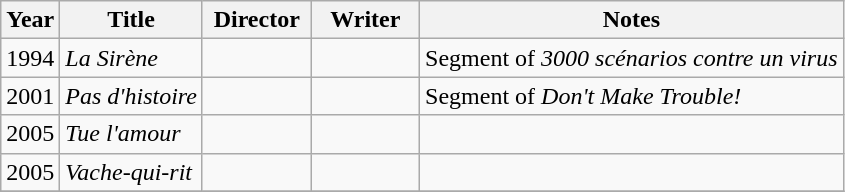<table class="wikitable">
<tr>
<th>Year</th>
<th>Title</th>
<th width=65>Director</th>
<th width=65>Writer</th>
<th>Notes</th>
</tr>
<tr>
<td>1994</td>
<td><em>La Sirène</em></td>
<td></td>
<td></td>
<td>Segment of <em>3000 scénarios contre un virus</em></td>
</tr>
<tr>
<td>2001</td>
<td><em>Pas d'histoire</em></td>
<td></td>
<td></td>
<td>Segment of <em>Don't Make Trouble!</em></td>
</tr>
<tr>
<td>2005</td>
<td><em>Tue l'amour</em></td>
<td></td>
<td></td>
<td></td>
</tr>
<tr>
<td>2005</td>
<td><em>Vache-qui-rit</em></td>
<td></td>
<td></td>
<td></td>
</tr>
<tr>
</tr>
</table>
